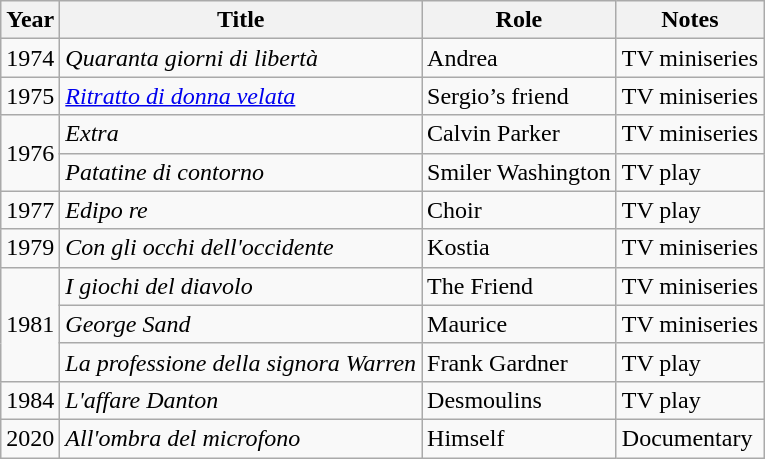<table class="wikitable plainrowheaders sortable">
<tr>
<th scope="col">Year</th>
<th scope="col">Title</th>
<th scope="col">Role</th>
<th scope="col">Notes</th>
</tr>
<tr>
<td>1974</td>
<td><em>Quaranta giorni di libertà</em></td>
<td>Andrea</td>
<td>TV miniseries</td>
</tr>
<tr>
<td>1975</td>
<td><em><a href='#'>Ritratto di donna velata</a></em></td>
<td>Sergio’s friend</td>
<td>TV miniseries</td>
</tr>
<tr>
<td rowspan=2>1976</td>
<td><em>Extra</em></td>
<td>Calvin Parker</td>
<td>TV miniseries</td>
</tr>
<tr>
<td><em>Patatine di contorno</em></td>
<td>Smiler Washington</td>
<td>TV play</td>
</tr>
<tr>
<td>1977</td>
<td><em>Edipo re</em></td>
<td>Choir</td>
<td>TV play</td>
</tr>
<tr>
<td>1979</td>
<td><em>Con gli occhi dell'occidente</em></td>
<td>Kostia</td>
<td>TV miniseries</td>
</tr>
<tr>
<td rowspan=3>1981</td>
<td><em>I giochi del diavolo</em></td>
<td>The Friend</td>
<td>TV miniseries</td>
</tr>
<tr>
<td><em>George Sand</em></td>
<td>Maurice</td>
<td>TV miniseries</td>
</tr>
<tr>
<td><em>La professione della signora Warren</em></td>
<td>Frank Gardner</td>
<td>TV play</td>
</tr>
<tr>
<td>1984</td>
<td><em>L'affare Danton</em></td>
<td>Desmoulins</td>
<td>TV play</td>
</tr>
<tr>
<td>2020</td>
<td><em>All'ombra del microfono</em></td>
<td>Himself</td>
<td>Documentary</td>
</tr>
</table>
